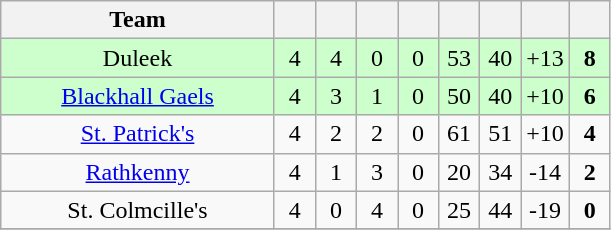<table class="wikitable" style="text-align:center">
<tr>
<th width="175">Team</th>
<th width="20"></th>
<th width="20"></th>
<th width="20"></th>
<th width="20"></th>
<th width="20"></th>
<th width="20"></th>
<th width="20"></th>
<th width="20"></th>
</tr>
<tr style="background:#cfc;">
<td>Duleek</td>
<td>4</td>
<td>4</td>
<td>0</td>
<td>0</td>
<td>53</td>
<td>40</td>
<td>+13</td>
<td><strong>8</strong></td>
</tr>
<tr style="background:#cfc;">
<td><a href='#'>Blackhall Gaels</a></td>
<td>4</td>
<td>3</td>
<td>1</td>
<td>0</td>
<td>50</td>
<td>40</td>
<td>+10</td>
<td><strong>6</strong></td>
</tr>
<tr>
<td><a href='#'>St. Patrick's</a></td>
<td>4</td>
<td>2</td>
<td>2</td>
<td>0</td>
<td>61</td>
<td>51</td>
<td>+10</td>
<td><strong>4</strong></td>
</tr>
<tr>
<td><a href='#'>Rathkenny</a></td>
<td>4</td>
<td>1</td>
<td>3</td>
<td>0</td>
<td>20</td>
<td>34</td>
<td>-14</td>
<td><strong>2</strong></td>
</tr>
<tr>
<td>St. Colmcille's</td>
<td>4</td>
<td>0</td>
<td>4</td>
<td>0</td>
<td>25</td>
<td>44</td>
<td>-19</td>
<td><strong>0</strong></td>
</tr>
<tr>
</tr>
</table>
